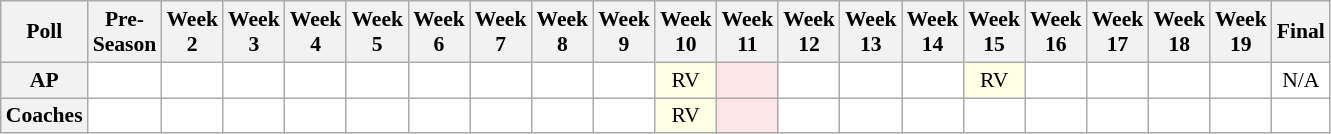<table class="wikitable" style="white-space:nowrap;font-size:90%">
<tr>
<th>Poll</th>
<th>Pre-<br>Season</th>
<th>Week<br>2</th>
<th>Week<br>3</th>
<th>Week<br>4</th>
<th>Week<br>5</th>
<th>Week<br>6</th>
<th>Week<br>7</th>
<th>Week<br>8</th>
<th>Week<br>9</th>
<th>Week<br>10</th>
<th>Week<br>11</th>
<th>Week<br>12</th>
<th>Week<br>13</th>
<th>Week<br>14</th>
<th>Week<br>15</th>
<th>Week<br>16</th>
<th>Week<br>17</th>
<th>Week<br>18</th>
<th>Week<br>19</th>
<th>Final</th>
</tr>
<tr style="text-align:center;">
<th>AP</th>
<td style="background:#FFF;"></td>
<td style="background:#FFF;"></td>
<td style="background:#FFF;"></td>
<td style="background:#FFF;"></td>
<td style="background:#FFF;"></td>
<td style="background:#FFF;"></td>
<td style="background:#FFF;"></td>
<td style="background:#FFF;"></td>
<td style="background:#FFF;"></td>
<td style="background:#FFFFE6;">RV</td>
<td style="background:#FFE6E6;"></td>
<td style="background:#FFF;"></td>
<td style="background:#FFF;"></td>
<td style="background:#FFF;"></td>
<td style="background:#FFFFE6;">RV</td>
<td style="background:#FFF;"></td>
<td style="background:#FFF;"></td>
<td style="background:#FFF;"></td>
<td style="background:#FFF;"></td>
<td style="background:#FFF;">N/A</td>
</tr>
<tr style="text-align:center;">
<th>Coaches</th>
<td style="background:#FFF;"></td>
<td style="background:#FFF;"></td>
<td style="background:#FFF;"></td>
<td style="background:#FFF;"></td>
<td style="background:#FFF;"></td>
<td style="background:#FFF;"></td>
<td style="background:#FFF;"></td>
<td style="background:#FFF;"></td>
<td style="background:#FFF;"></td>
<td style="background:#FFFFE6;">RV</td>
<td style="background:#FFE6E6;"></td>
<td style="background:#FFF;"></td>
<td style="background:#FFF;"></td>
<td style="background:#FFF;"></td>
<td style="background:#FFF;"></td>
<td style="background:#FFF;"></td>
<td style="background:#FFF;"></td>
<td style="background:#FFF;"></td>
<td style="background:#FFF;"></td>
<td style="background:#FFF;"></td>
</tr>
</table>
